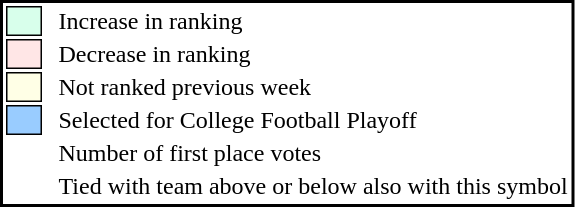<table style="border:2px solid black;">
<tr>
<td style="background:#D8FFEB; width:20px; border:1px solid black;"></td>
<td> </td>
<td>Increase in ranking</td>
</tr>
<tr>
<td style="background:#FFE6E6; width:20px; border:1px solid black;"></td>
<td> </td>
<td>Decrease in ranking</td>
</tr>
<tr>
<td style="background:#FFFFE6; width:20px; border:1px solid black;"></td>
<td> </td>
<td>Not ranked previous week</td>
</tr>
<tr>
<td style="background:#9cf; width:20px; border:1px solid black;"></td>
<td> </td>
<td>Selected for College Football Playoff</td>
</tr>
<tr>
<td></td>
<td> </td>
<td>Number of first place votes</td>
</tr>
<tr>
<td></td>
<td></td>
<td>Tied with team above or below also with this symbol</td>
</tr>
</table>
